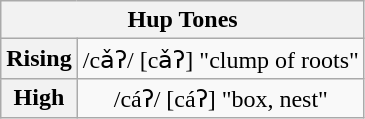<table class="wikitable" style="text-align: center;">
<tr>
<th colspan="4">Hup Tones</th>
</tr>
<tr>
<th>Rising</th>
<td>/cǎʔ/ [cǎʔ] "clump of roots"</td>
</tr>
<tr>
<th>High</th>
<td>/cáʔ/ [cáʔ] "box, nest"</td>
</tr>
</table>
